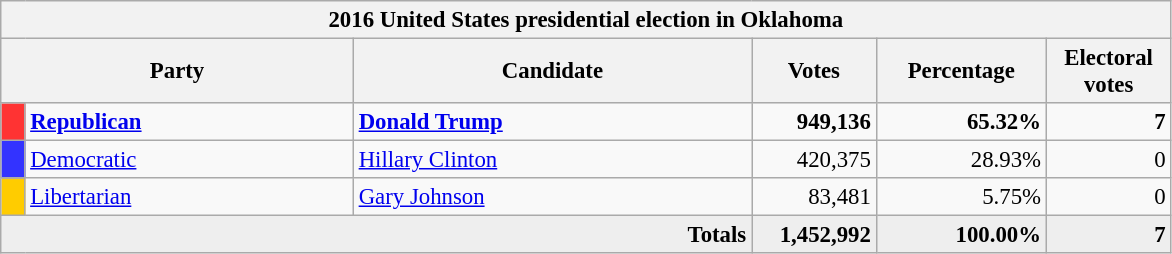<table class="wikitable" style="font-size: 95%;">
<tr>
<th colspan="6">2016 United States presidential election in Oklahoma</th>
</tr>
<tr>
<th colspan="2" style="width: 15em">Party</th>
<th style="width: 17em">Candidate</th>
<th style="width: 5em">Votes</th>
<th style="width: 7em">Percentage</th>
<th style="width: 5em">Electoral votes</th>
</tr>
<tr>
<th style="background:#f33; width:3px;"></th>
<td style="width: 130px"><strong><a href='#'>Republican</a></strong></td>
<td><strong><a href='#'>Donald Trump</a></strong></td>
<td style="text-align:right;"><strong>949,136</strong></td>
<td style="text-align:right;"><strong>65.32%</strong></td>
<td style="text-align:right;"><strong>7</strong></td>
</tr>
<tr>
<th style="background:#33f; width:3px;"></th>
<td style="width: 130px"><a href='#'>Democratic</a></td>
<td><a href='#'>Hillary Clinton</a></td>
<td style="text-align:right;">420,375</td>
<td style="text-align:right;">28.93%</td>
<td style="text-align:right;">0</td>
</tr>
<tr>
<th style="background:#FFCC00; width:3px;"></th>
<td style="width: 130px"><a href='#'>Libertarian</a></td>
<td><a href='#'>Gary Johnson</a></td>
<td style="text-align:right;">83,481</td>
<td style="text-align:right;">5.75%</td>
<td style="text-align:right;">0</td>
</tr>
<tr style="background:#eee; text-align:right;">
<td colspan="3"><strong>Totals</strong></td>
<td><strong>1,452,992</strong></td>
<td><strong>100.00%</strong></td>
<td><strong>7</strong></td>
</tr>
</table>
